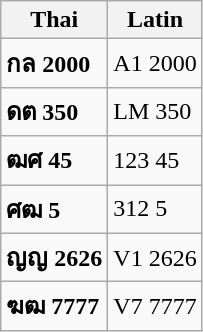<table class="wikitable">
<tr>
<th>Thai</th>
<th>Latin</th>
</tr>
<tr>
<td><strong>กล 2000</strong></td>
<td>A1 2000</td>
</tr>
<tr>
<td><strong>ดต 350</strong></td>
<td>LM 350</td>
</tr>
<tr>
<td><strong>ฒศ 45</strong></td>
<td>123 45</td>
</tr>
<tr>
<td><strong>ศฒ 5</strong></td>
<td>312 5</td>
</tr>
<tr>
<td><strong>ญญ 2626</strong></td>
<td>V1 2626</td>
</tr>
<tr>
<td><strong>ฆฒ 7777</strong></td>
<td>V7 7777</td>
</tr>
</table>
